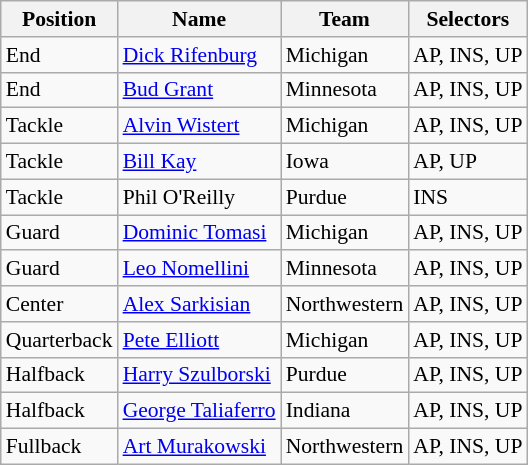<table class="wikitable" style="font-size: 90%">
<tr>
<th>Position</th>
<th>Name</th>
<th>Team</th>
<th>Selectors</th>
</tr>
<tr>
<td>End</td>
<td><a href='#'>Dick Rifenburg</a></td>
<td>Michigan</td>
<td>AP, INS, UP</td>
</tr>
<tr>
<td>End</td>
<td><a href='#'>Bud Grant</a></td>
<td>Minnesota</td>
<td>AP, INS, UP</td>
</tr>
<tr>
<td>Tackle</td>
<td><a href='#'>Alvin Wistert</a></td>
<td>Michigan</td>
<td>AP, INS, UP</td>
</tr>
<tr>
<td>Tackle</td>
<td><a href='#'>Bill Kay</a></td>
<td>Iowa</td>
<td>AP, UP</td>
</tr>
<tr>
<td>Tackle</td>
<td>Phil O'Reilly</td>
<td>Purdue</td>
<td>INS</td>
</tr>
<tr>
<td>Guard</td>
<td><a href='#'>Dominic Tomasi</a></td>
<td>Michigan</td>
<td>AP, INS, UP</td>
</tr>
<tr>
<td>Guard</td>
<td><a href='#'>Leo Nomellini</a></td>
<td>Minnesota</td>
<td>AP, INS, UP</td>
</tr>
<tr>
<td>Center</td>
<td><a href='#'>Alex Sarkisian</a></td>
<td>Northwestern</td>
<td>AP, INS, UP</td>
</tr>
<tr>
<td>Quarterback</td>
<td><a href='#'>Pete Elliott</a></td>
<td>Michigan</td>
<td>AP, INS, UP</td>
</tr>
<tr>
<td>Halfback</td>
<td><a href='#'>Harry Szulborski</a></td>
<td>Purdue</td>
<td>AP, INS, UP</td>
</tr>
<tr>
<td>Halfback</td>
<td><a href='#'>George Taliaferro</a></td>
<td>Indiana</td>
<td>AP, INS, UP</td>
</tr>
<tr>
<td>Fullback</td>
<td><a href='#'>Art Murakowski</a></td>
<td>Northwestern</td>
<td>AP, INS, UP</td>
</tr>
</table>
